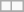<table class="wikitable">
<tr>
<td></td>
<td></td>
</tr>
<tr>
</tr>
</table>
